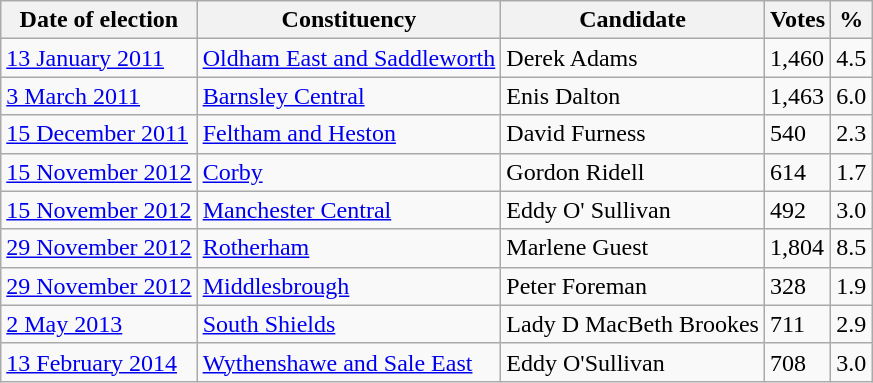<table class="wikitable">
<tr>
<th>Date of election</th>
<th>Constituency</th>
<th>Candidate</th>
<th>Votes</th>
<th>%</th>
</tr>
<tr>
<td><a href='#'>13 January 2011</a></td>
<td><a href='#'>Oldham East and Saddleworth</a></td>
<td>Derek Adams</td>
<td>1,460</td>
<td>4.5</td>
</tr>
<tr>
<td><a href='#'>3 March 2011</a></td>
<td><a href='#'>Barnsley Central</a></td>
<td>Enis Dalton</td>
<td>1,463</td>
<td>6.0</td>
</tr>
<tr>
<td><a href='#'>15 December 2011</a></td>
<td><a href='#'>Feltham and Heston</a></td>
<td>David Furness</td>
<td>540</td>
<td>2.3</td>
</tr>
<tr>
<td><a href='#'>15 November 2012</a></td>
<td><a href='#'>Corby</a></td>
<td>Gordon Ridell</td>
<td>614</td>
<td>1.7</td>
</tr>
<tr>
<td><a href='#'>15 November 2012</a></td>
<td><a href='#'>Manchester Central</a></td>
<td>Eddy O' Sullivan</td>
<td>492</td>
<td>3.0</td>
</tr>
<tr>
<td><a href='#'>29 November 2012</a></td>
<td><a href='#'>Rotherham</a></td>
<td>Marlene Guest</td>
<td>1,804</td>
<td>8.5</td>
</tr>
<tr>
<td><a href='#'>29 November 2012</a></td>
<td><a href='#'>Middlesbrough</a></td>
<td>Peter Foreman</td>
<td>328</td>
<td>1.9</td>
</tr>
<tr>
<td><a href='#'>2 May 2013</a></td>
<td><a href='#'>South Shields</a></td>
<td>Lady D MacBeth Brookes</td>
<td>711</td>
<td>2.9</td>
</tr>
<tr>
<td><a href='#'>13 February 2014</a></td>
<td><a href='#'>Wythenshawe and Sale East</a></td>
<td>Eddy O'Sullivan</td>
<td>708</td>
<td>3.0</td>
</tr>
</table>
